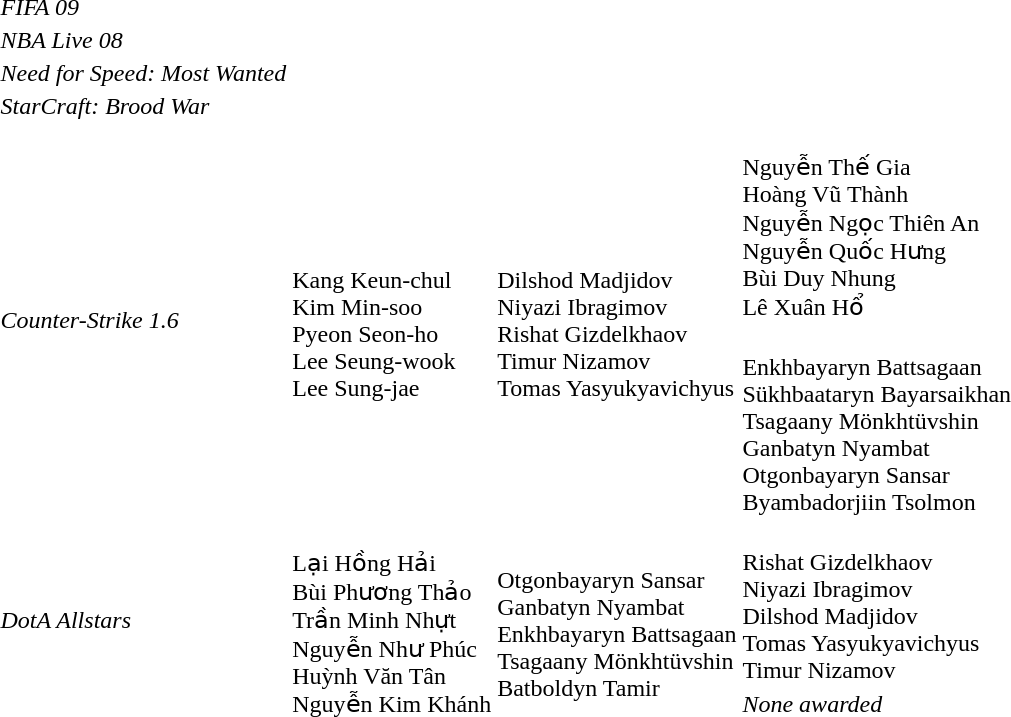<table>
<tr>
<td rowspan=2><em>FIFA 09</em></td>
<td rowspan=2></td>
<td rowspan=2></td>
<td></td>
</tr>
<tr>
<td></td>
</tr>
<tr>
<td rowspan=2><em>NBA Live 08</em></td>
<td rowspan=2></td>
<td rowspan=2></td>
<td></td>
</tr>
<tr>
<td></td>
</tr>
<tr>
<td rowspan=2><em>Need for Speed: Most Wanted</em></td>
<td rowspan=2></td>
<td rowspan=2></td>
<td></td>
</tr>
<tr>
<td></td>
</tr>
<tr>
<td rowspan=2><em>StarCraft: Brood War</em></td>
<td rowspan=2></td>
<td rowspan=2></td>
<td></td>
</tr>
<tr>
<td></td>
</tr>
<tr>
<td rowspan=2><em>Counter-Strike 1.6</em></td>
<td rowspan=2><br>Kang Keun-chul<br>Kim Min-soo<br>Pyeon Seon-ho<br>Lee Seung-wook<br>Lee Sung-jae</td>
<td rowspan=2><br>Dilshod Madjidov<br>Niyazi Ibragimov<br>Rishat Gizdelkhaov<br>Timur Nizamov<br>Tomas Yasyukyavichyus</td>
<td><br>Nguyễn Thế Gia<br>Hoàng Vũ Thành<br>Nguyễn Ngọc Thiên An<br>Nguyễn Quốc Hưng<br>Bùi Duy Nhung<br>Lê Xuân Hổ</td>
</tr>
<tr>
<td><br>Enkhbayaryn Battsagaan<br>Sükhbaataryn Bayarsaikhan<br>Tsagaany Mönkhtüvshin<br>Ganbatyn Nyambat<br>Otgonbayaryn Sansar<br>Byambadorjiin Tsolmon</td>
</tr>
<tr>
<td rowspan=2><em>DotA Allstars</em></td>
<td rowspan=2><br>Lại Hồng Hải<br>Bùi Phương Thảo<br>Trần Minh Nhựt<br>Nguyễn Như Phúc<br>Huỳnh Văn Tân<br>Nguyễn Kim Khánh</td>
<td rowspan=2><br>Otgonbayaryn Sansar<br>Ganbatyn Nyambat<br>Enkhbayaryn Battsagaan<br>Tsagaany Mönkhtüvshin<br>Batboldyn Tamir</td>
<td><br>Rishat Gizdelkhaov<br>Niyazi Ibragimov<br>Dilshod Madjidov<br>Tomas Yasyukyavichyus<br>Timur Nizamov</td>
</tr>
<tr>
<td><em>None awarded</em></td>
</tr>
</table>
